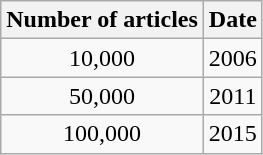<table class="wikitable" style="text-align:center">
<tr>
<th>Number of articles</th>
<th>Date</th>
</tr>
<tr>
<td>10,000</td>
<td>2006</td>
</tr>
<tr>
<td>50,000</td>
<td>2011</td>
</tr>
<tr>
<td>100,000</td>
<td>2015</td>
</tr>
</table>
